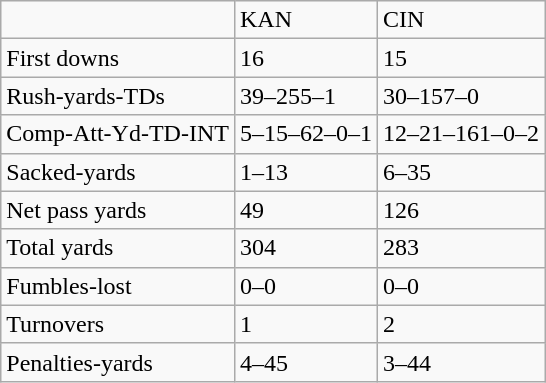<table class="wikitable">
<tr>
<td></td>
<td>KAN</td>
<td>CIN</td>
</tr>
<tr>
<td>First downs</td>
<td>16</td>
<td>15</td>
</tr>
<tr>
<td>Rush-yards-TDs</td>
<td>39–255–1</td>
<td>30–157–0</td>
</tr>
<tr>
<td>Comp-Att-Yd-TD-INT</td>
<td>5–15–62–0–1</td>
<td>12–21–161–0–2</td>
</tr>
<tr>
<td>Sacked-yards</td>
<td>1–13</td>
<td>6–35</td>
</tr>
<tr>
<td>Net pass yards</td>
<td>49</td>
<td>126</td>
</tr>
<tr>
<td>Total yards</td>
<td>304</td>
<td>283</td>
</tr>
<tr>
<td>Fumbles-lost</td>
<td>0–0</td>
<td>0–0</td>
</tr>
<tr>
<td>Turnovers</td>
<td>1</td>
<td>2</td>
</tr>
<tr>
<td>Penalties-yards</td>
<td>4–45</td>
<td>3–44</td>
</tr>
</table>
